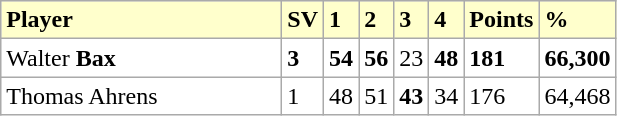<table class="wikitable">
<tr bgcolor="#ffffcc">
<td width=180><strong>Player</strong></td>
<td><strong>SV</strong></td>
<td><strong>1</strong></td>
<td><strong>2</strong></td>
<td><strong>3</strong></td>
<td><strong>4</strong></td>
<td><strong>Points</strong></td>
<td><strong>%</strong></td>
</tr>
<tr bgcolor="FFFFFF">
<td> Walter <strong>Bax</strong></td>
<td><strong>3</strong></td>
<td><strong>54</strong></td>
<td><strong>56</strong></td>
<td>23</td>
<td><strong>48</strong></td>
<td><strong>181</strong></td>
<td><strong>66,300</strong></td>
</tr>
<tr bgcolor="FFFFFF">
<td> Thomas Ahrens</td>
<td>1</td>
<td>48</td>
<td>51</td>
<td><strong>43</strong></td>
<td>34</td>
<td>176</td>
<td>64,468</td>
</tr>
</table>
